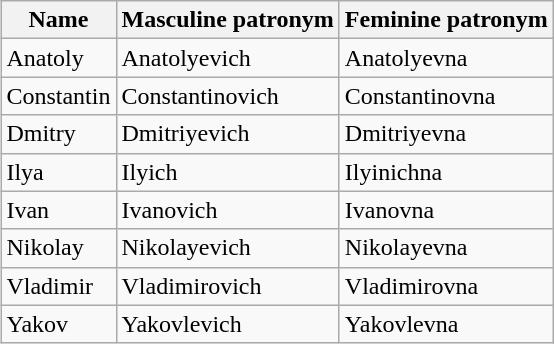<table class=wikitable style="float:right; margin:1em;">
<tr>
<th>Name</th>
<th>Masculine patronym</th>
<th>Feminine patronym</th>
</tr>
<tr>
<td>Anatoly</td>
<td>Anatolyevich</td>
<td>Anatolyevna</td>
</tr>
<tr>
<td>Constantin</td>
<td>Constantinovich</td>
<td>Constantinovna</td>
</tr>
<tr>
<td>Dmitry</td>
<td>Dmitriyevich</td>
<td>Dmitriyevna</td>
</tr>
<tr>
<td>Ilya</td>
<td>Ilyich</td>
<td>Ilyinichna</td>
</tr>
<tr>
<td>Ivan</td>
<td>Ivanovich</td>
<td>Ivanovna</td>
</tr>
<tr>
<td>Nikolay</td>
<td>Nikolayevich</td>
<td>Nikolayevna</td>
</tr>
<tr>
<td>Vladimir</td>
<td>Vladimirovich</td>
<td>Vladimirovna</td>
</tr>
<tr>
<td>Yakov</td>
<td>Yakovlevich</td>
<td>Yakovlevna</td>
</tr>
</table>
